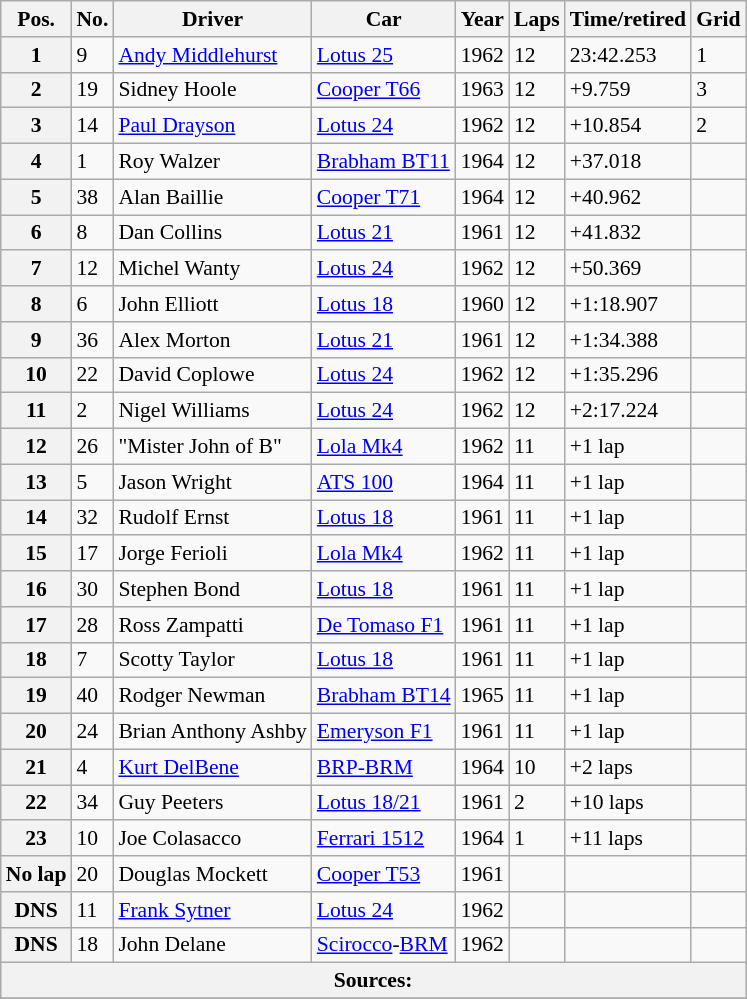<table class="wikitable" style="font-size:90%">
<tr>
<th>Pos.</th>
<th>No.</th>
<th>Driver</th>
<th>Car</th>
<th>Year</th>
<th>Laps</th>
<th>Time/retired</th>
<th>Grid</th>
</tr>
<tr>
<th>1</th>
<td>9</td>
<td> <a href='#'>Andy Middlehurst</a></td>
<td><a href='#'>Lotus 25</a></td>
<td>1962</td>
<td>12</td>
<td>23:42.253</td>
<td>1</td>
</tr>
<tr>
<th>2</th>
<td>19</td>
<td> Sidney Hoole</td>
<td><a href='#'>Cooper T66</a></td>
<td>1963</td>
<td>12</td>
<td>+9.759</td>
<td>3</td>
</tr>
<tr>
<th>3</th>
<td>14</td>
<td> <a href='#'>Paul Drayson</a></td>
<td><a href='#'>Lotus 24</a></td>
<td>1962</td>
<td>12</td>
<td>+10.854</td>
<td>2</td>
</tr>
<tr>
<th>4</th>
<td>1</td>
<td> Roy Walzer</td>
<td><a href='#'>Brabham BT11</a></td>
<td>1964</td>
<td>12</td>
<td>+37.018</td>
<td></td>
</tr>
<tr>
<th>5</th>
<td>38</td>
<td> Alan Baillie</td>
<td><a href='#'>Cooper T71</a></td>
<td>1964</td>
<td>12</td>
<td>+40.962</td>
<td></td>
</tr>
<tr>
<th>6</th>
<td>8</td>
<td> Dan Collins</td>
<td><a href='#'>Lotus 21</a></td>
<td>1961</td>
<td>12</td>
<td>+41.832</td>
<td></td>
</tr>
<tr>
<th>7</th>
<td>12</td>
<td> Michel Wanty</td>
<td><a href='#'>Lotus 24</a></td>
<td>1962</td>
<td>12</td>
<td>+50.369</td>
<td></td>
</tr>
<tr>
<th>8</th>
<td>6</td>
<td> John Elliott</td>
<td><a href='#'>Lotus 18</a></td>
<td>1960</td>
<td>12</td>
<td>+1:18.907</td>
<td></td>
</tr>
<tr>
<th>9</th>
<td>36</td>
<td> Alex Morton</td>
<td><a href='#'>Lotus 21</a></td>
<td>1961</td>
<td>12</td>
<td>+1:34.388</td>
<td></td>
</tr>
<tr>
<th>10</th>
<td>22</td>
<td> David Coplowe</td>
<td><a href='#'>Lotus 24</a></td>
<td>1962</td>
<td>12</td>
<td>+1:35.296</td>
<td></td>
</tr>
<tr>
<th>11</th>
<td>2</td>
<td> Nigel Williams</td>
<td><a href='#'>Lotus 24</a></td>
<td>1962</td>
<td>12</td>
<td>+2:17.224</td>
<td></td>
</tr>
<tr>
<th>12</th>
<td>26</td>
<td> "Mister John of B"</td>
<td><a href='#'>Lola Mk4</a></td>
<td>1962</td>
<td>11</td>
<td>+1 lap</td>
<td></td>
</tr>
<tr>
<th>13</th>
<td>5</td>
<td> Jason Wright</td>
<td><a href='#'>ATS 100</a></td>
<td>1964</td>
<td>11</td>
<td>+1 lap</td>
<td></td>
</tr>
<tr>
<th>14</th>
<td>32</td>
<td> Rudolf Ernst</td>
<td><a href='#'>Lotus 18</a></td>
<td>1961</td>
<td>11</td>
<td>+1 lap</td>
<td></td>
</tr>
<tr>
<th>15</th>
<td>17</td>
<td> Jorge Ferioli</td>
<td><a href='#'>Lola Mk4</a></td>
<td>1962</td>
<td>11</td>
<td>+1 lap</td>
<td></td>
</tr>
<tr>
<th>16</th>
<td>30</td>
<td> Stephen Bond</td>
<td><a href='#'>Lotus 18</a></td>
<td>1961</td>
<td>11</td>
<td>+1 lap</td>
<td></td>
</tr>
<tr>
<th>17</th>
<td>28</td>
<td> Ross Zampatti</td>
<td><a href='#'>De Tomaso F1</a></td>
<td>1961</td>
<td>11</td>
<td>+1 lap</td>
<td></td>
</tr>
<tr>
<th>18</th>
<td>7</td>
<td> Scotty Taylor</td>
<td><a href='#'>Lotus 18</a></td>
<td>1961</td>
<td>11</td>
<td>+1 lap</td>
<td></td>
</tr>
<tr>
<th>19</th>
<td>40</td>
<td> Rodger Newman</td>
<td><a href='#'>Brabham BT14</a></td>
<td>1965</td>
<td>11</td>
<td>+1 lap</td>
<td></td>
</tr>
<tr>
<th>20</th>
<td>24</td>
<td> Brian Anthony Ashby</td>
<td><a href='#'>Emeryson F1</a></td>
<td>1961</td>
<td>11</td>
<td>+1 lap</td>
<td></td>
</tr>
<tr>
<th>21</th>
<td>4</td>
<td> <a href='#'>Kurt DelBene</a></td>
<td><a href='#'>BRP-BRM</a></td>
<td>1964</td>
<td>10</td>
<td>+2 laps</td>
<td></td>
</tr>
<tr>
<th>22</th>
<td>34</td>
<td> Guy Peeters</td>
<td><a href='#'>Lotus 18/21</a></td>
<td>1961</td>
<td>2</td>
<td>+10 laps</td>
<td></td>
</tr>
<tr>
<th>23</th>
<td>10</td>
<td> Joe Colasacco</td>
<td><a href='#'>Ferrari 1512</a></td>
<td>1964</td>
<td>1</td>
<td>+11 laps</td>
<td></td>
</tr>
<tr>
<th>No lap</th>
<td>20</td>
<td> Douglas Mockett</td>
<td><a href='#'>Cooper T53</a></td>
<td>1961</td>
<td></td>
<td></td>
<td></td>
</tr>
<tr>
<th>DNS</th>
<td>11</td>
<td> <a href='#'>Frank Sytner</a></td>
<td><a href='#'>Lotus 24</a></td>
<td>1962</td>
<td></td>
<td></td>
<td></td>
</tr>
<tr>
<th>DNS</th>
<td>18</td>
<td> John Delane</td>
<td><a href='#'>Scirocco</a>-<a href='#'>BRM</a></td>
<td>1962</td>
<td></td>
<td></td>
<td></td>
</tr>
<tr style="background-color:#E5E4E2" align="center">
<th colspan=8>Sources:</th>
</tr>
<tr>
</tr>
</table>
